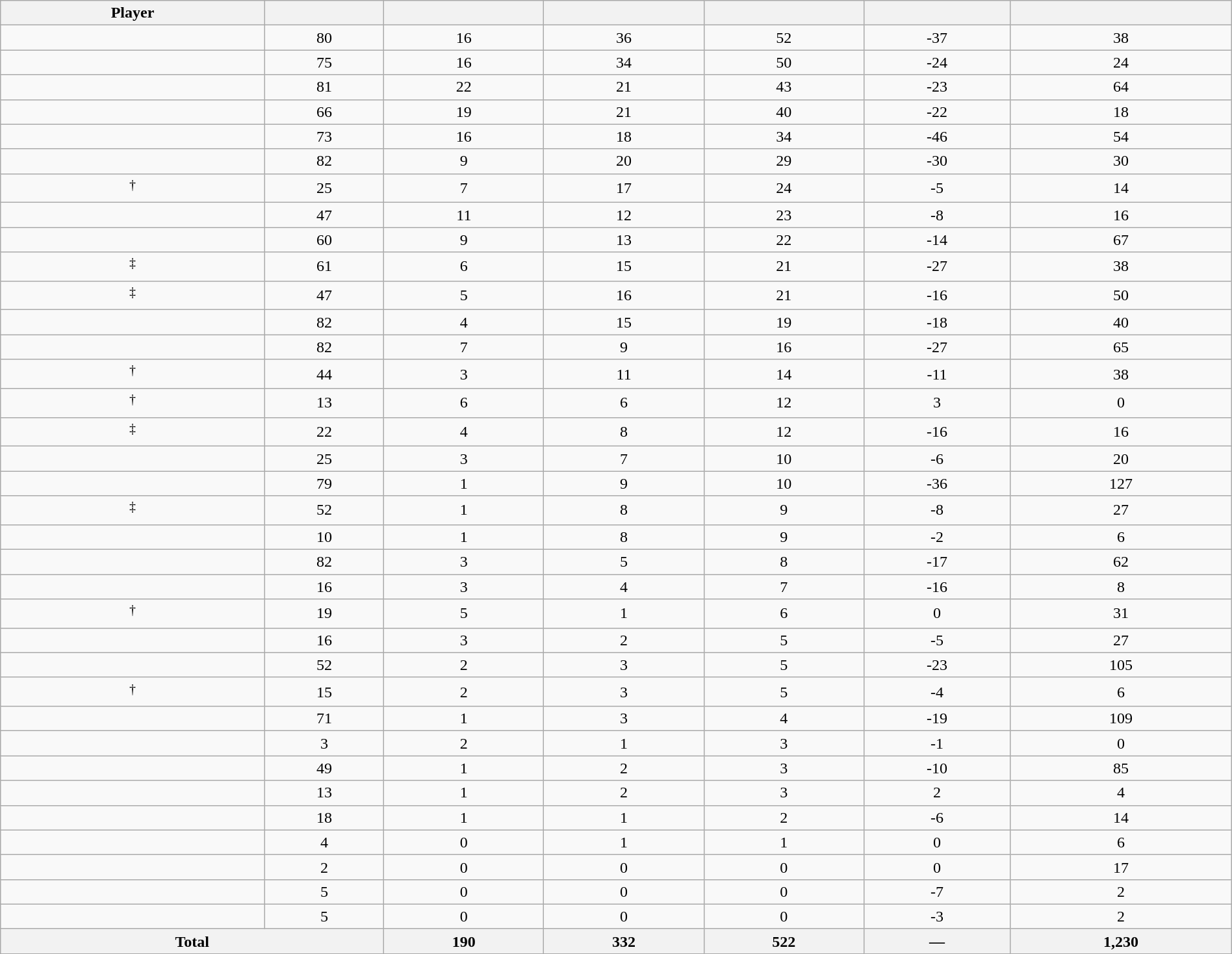<table class="wikitable sortable" style="width:100%; text-align:center;">
<tr align=center>
<th>Player</th>
<th></th>
<th></th>
<th></th>
<th></th>
<th data-sort-type="number"></th>
<th></th>
</tr>
<tr>
<td></td>
<td>80</td>
<td>16</td>
<td>36</td>
<td>52</td>
<td>-37</td>
<td>38</td>
</tr>
<tr>
<td></td>
<td>75</td>
<td>16</td>
<td>34</td>
<td>50</td>
<td>-24</td>
<td>24</td>
</tr>
<tr>
<td></td>
<td>81</td>
<td>22</td>
<td>21</td>
<td>43</td>
<td>-23</td>
<td>64</td>
</tr>
<tr>
<td></td>
<td>66</td>
<td>19</td>
<td>21</td>
<td>40</td>
<td>-22</td>
<td>18</td>
</tr>
<tr>
<td></td>
<td>73</td>
<td>16</td>
<td>18</td>
<td>34</td>
<td>-46</td>
<td>54</td>
</tr>
<tr>
<td></td>
<td>82</td>
<td>9</td>
<td>20</td>
<td>29</td>
<td>-30</td>
<td>30</td>
</tr>
<tr>
<td><sup>†</sup></td>
<td>25</td>
<td>7</td>
<td>17</td>
<td>24</td>
<td>-5</td>
<td>14</td>
</tr>
<tr>
<td></td>
<td>47</td>
<td>11</td>
<td>12</td>
<td>23</td>
<td>-8</td>
<td>16</td>
</tr>
<tr>
<td></td>
<td>60</td>
<td>9</td>
<td>13</td>
<td>22</td>
<td>-14</td>
<td>67</td>
</tr>
<tr>
<td><sup>‡</sup></td>
<td>61</td>
<td>6</td>
<td>15</td>
<td>21</td>
<td>-27</td>
<td>38</td>
</tr>
<tr>
<td><sup>‡</sup></td>
<td>47</td>
<td>5</td>
<td>16</td>
<td>21</td>
<td>-16</td>
<td>50</td>
</tr>
<tr>
<td></td>
<td>82</td>
<td>4</td>
<td>15</td>
<td>19</td>
<td>-18</td>
<td>40</td>
</tr>
<tr>
<td></td>
<td>82</td>
<td>7</td>
<td>9</td>
<td>16</td>
<td>-27</td>
<td>65</td>
</tr>
<tr>
<td><sup>†</sup></td>
<td>44</td>
<td>3</td>
<td>11</td>
<td>14</td>
<td>-11</td>
<td>38</td>
</tr>
<tr>
<td><sup>†</sup></td>
<td>13</td>
<td>6</td>
<td>6</td>
<td>12</td>
<td>3</td>
<td>0</td>
</tr>
<tr>
<td><sup>‡</sup></td>
<td>22</td>
<td>4</td>
<td>8</td>
<td>12</td>
<td>-16</td>
<td>16</td>
</tr>
<tr>
<td></td>
<td>25</td>
<td>3</td>
<td>7</td>
<td>10</td>
<td>-6</td>
<td>20</td>
</tr>
<tr>
<td></td>
<td>79</td>
<td>1</td>
<td>9</td>
<td>10</td>
<td>-36</td>
<td>127</td>
</tr>
<tr>
<td><sup>‡</sup></td>
<td>52</td>
<td>1</td>
<td>8</td>
<td>9</td>
<td>-8</td>
<td>27</td>
</tr>
<tr>
<td></td>
<td>10</td>
<td>1</td>
<td>8</td>
<td>9</td>
<td>-2</td>
<td>6</td>
</tr>
<tr>
<td></td>
<td>82</td>
<td>3</td>
<td>5</td>
<td>8</td>
<td>-17</td>
<td>62</td>
</tr>
<tr>
<td></td>
<td>16</td>
<td>3</td>
<td>4</td>
<td>7</td>
<td>-16</td>
<td>8</td>
</tr>
<tr>
<td><sup>†</sup></td>
<td>19</td>
<td>5</td>
<td>1</td>
<td>6</td>
<td>0</td>
<td>31</td>
</tr>
<tr>
<td></td>
<td>16</td>
<td>3</td>
<td>2</td>
<td>5</td>
<td>-5</td>
<td>27</td>
</tr>
<tr>
<td></td>
<td>52</td>
<td>2</td>
<td>3</td>
<td>5</td>
<td>-23</td>
<td>105</td>
</tr>
<tr>
<td><sup>†</sup></td>
<td>15</td>
<td>2</td>
<td>3</td>
<td>5</td>
<td>-4</td>
<td>6</td>
</tr>
<tr>
<td></td>
<td>71</td>
<td>1</td>
<td>3</td>
<td>4</td>
<td>-19</td>
<td>109</td>
</tr>
<tr>
<td></td>
<td>3</td>
<td>2</td>
<td>1</td>
<td>3</td>
<td>-1</td>
<td>0</td>
</tr>
<tr>
<td></td>
<td>49</td>
<td>1</td>
<td>2</td>
<td>3</td>
<td>-10</td>
<td>85</td>
</tr>
<tr>
<td></td>
<td>13</td>
<td>1</td>
<td>2</td>
<td>3</td>
<td>2</td>
<td>4</td>
</tr>
<tr>
<td></td>
<td>18</td>
<td>1</td>
<td>1</td>
<td>2</td>
<td>-6</td>
<td>14</td>
</tr>
<tr>
<td></td>
<td>4</td>
<td>0</td>
<td>1</td>
<td>1</td>
<td>0</td>
<td>6</td>
</tr>
<tr>
<td></td>
<td>2</td>
<td>0</td>
<td>0</td>
<td>0</td>
<td>0</td>
<td>17</td>
</tr>
<tr>
<td></td>
<td>5</td>
<td>0</td>
<td>0</td>
<td>0</td>
<td>-7</td>
<td>2</td>
</tr>
<tr>
<td></td>
<td>5</td>
<td>0</td>
<td>0</td>
<td>0</td>
<td>-3</td>
<td>2</td>
</tr>
<tr class="sortbottom">
<th colspan=2>Total</th>
<th>190</th>
<th>332</th>
<th>522</th>
<th>—</th>
<th>1,230</th>
</tr>
</table>
